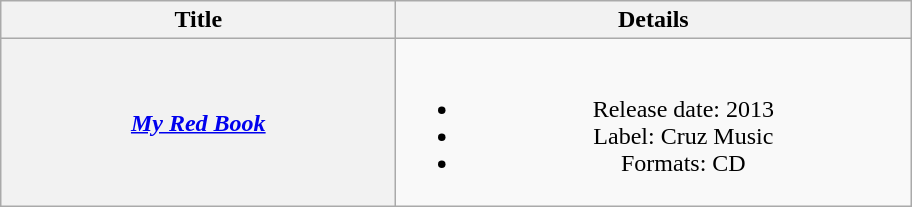<table class="wikitable plainrowheaders" style="text-align:center;">
<tr>
<th scope="col" style="width:16em;">Title</th>
<th scope="col" style="width:21em;">Details</th>
</tr>
<tr>
<th scope="row"><em><a href='#'>My Red Book</a></em></th>
<td><br><ul><li>Release date: 2013 </li><li>Label: Cruz Music</li><li>Formats: CD</li></ul></td>
</tr>
</table>
